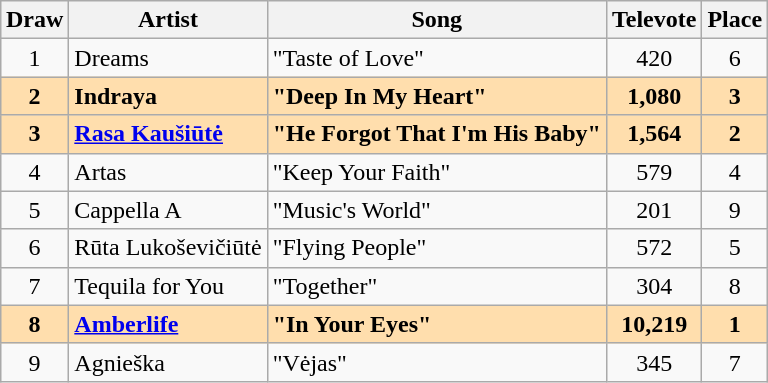<table class="sortable wikitable" style="margin: 1em auto 1em auto; text-align:center">
<tr>
<th>Draw</th>
<th>Artist</th>
<th>Song</th>
<th>Televote</th>
<th>Place</th>
</tr>
<tr>
<td>1</td>
<td align="left">Dreams</td>
<td align="left">"Taste of Love"</td>
<td>420</td>
<td>6</td>
</tr>
<tr style="font-weight:bold; background:navajowhite;">
<td>2</td>
<td align="left">Indraya</td>
<td align="left">"Deep In My Heart"</td>
<td>1,080</td>
<td>3</td>
</tr>
<tr style="font-weight:bold; background:navajowhite;">
<td>3</td>
<td align="left"><a href='#'>Rasa Kaušiūtė</a></td>
<td align="left">"He Forgot That I'm His Baby"</td>
<td>1,564</td>
<td>2</td>
</tr>
<tr>
<td>4</td>
<td align="left">Artas</td>
<td align="left">"Keep Your Faith"</td>
<td>579</td>
<td>4</td>
</tr>
<tr>
<td>5</td>
<td align="left">Cappella A</td>
<td align="left">"Music's World"</td>
<td>201</td>
<td>9</td>
</tr>
<tr>
<td>6</td>
<td align="left">Rūta Lukoševičiūtė</td>
<td align="left">"Flying People"</td>
<td>572</td>
<td>5</td>
</tr>
<tr>
<td>7</td>
<td align="left">Tequila for You</td>
<td align="left">"Together"</td>
<td>304</td>
<td>8</td>
</tr>
<tr style="font-weight:bold; background:navajowhite;">
<td>8</td>
<td align="left"><a href='#'>Amberlife</a></td>
<td align="left">"In Your Eyes"</td>
<td>10,219</td>
<td>1</td>
</tr>
<tr>
<td>9</td>
<td align="left">Agnieška</td>
<td align="left">"Vėjas"</td>
<td>345</td>
<td>7</td>
</tr>
</table>
